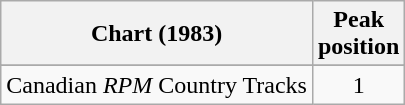<table class="wikitable">
<tr>
<th align="left">Chart (1983)</th>
<th style="text-align:center;">Peak<br>position</th>
</tr>
<tr>
</tr>
<tr>
<td align="left">Canadian <em>RPM</em> Country Tracks</td>
<td style="text-align:center;">1</td>
</tr>
</table>
